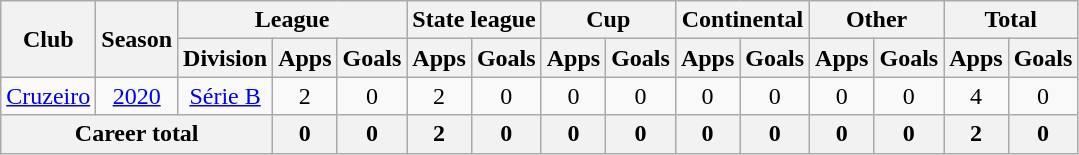<table class="wikitable" style="text-align: center">
<tr>
<th rowspan="2">Club</th>
<th rowspan="2">Season</th>
<th colspan="3">League</th>
<th colspan="2">State league</th>
<th colspan="2">Cup</th>
<th colspan="2">Continental</th>
<th colspan="2">Other</th>
<th colspan="2">Total</th>
</tr>
<tr>
<th>Division</th>
<th>Apps</th>
<th>Goals</th>
<th>Apps</th>
<th>Goals</th>
<th>Apps</th>
<th>Goals</th>
<th>Apps</th>
<th>Goals</th>
<th>Apps</th>
<th>Goals</th>
<th>Apps</th>
<th>Goals</th>
</tr>
<tr>
<td><a href='#'>Cruzeiro</a></td>
<td><a href='#'>2020</a></td>
<td><a href='#'>Série B</a></td>
<td>2</td>
<td>0</td>
<td>2</td>
<td>0</td>
<td>0</td>
<td>0</td>
<td>0</td>
<td>0</td>
<td>0</td>
<td>0</td>
<td>4</td>
<td>0</td>
</tr>
<tr>
<th colspan="3"><strong>Career total</strong></th>
<th>0</th>
<th>0</th>
<th>2</th>
<th>0</th>
<th>0</th>
<th>0</th>
<th>0</th>
<th>0</th>
<th>0</th>
<th>0</th>
<th>2</th>
<th>0</th>
</tr>
</table>
